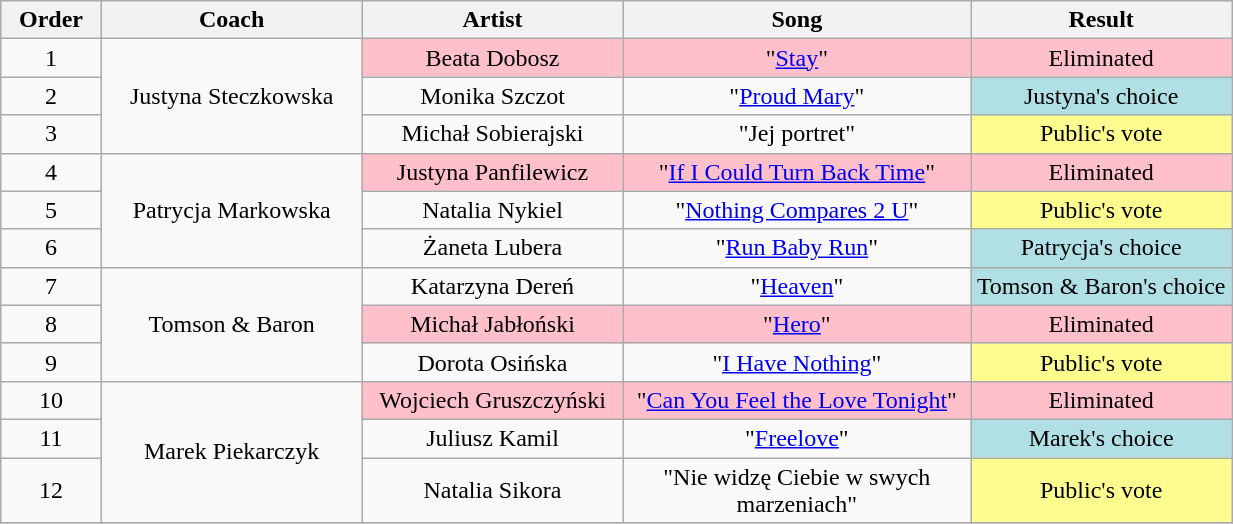<table class="wikitable" style="text-align:center; width:65%;">
<tr>
<th scope="col" width="05%">Order</th>
<th scope="col" width="15%">Coach</th>
<th scope="col" width="15%">Artist</th>
<th scope="col" width="20%">Song</th>
<th scope="col" width="15%">Result</th>
</tr>
<tr>
<td scope="row">1</td>
<td rowspan="3">Justyna Steczkowska</td>
<td style="background:pink;">Beata Dobosz</td>
<td style="background:pink;">"<a href='#'>Stay</a>"</td>
<td style="background:pink;">Eliminated</td>
</tr>
<tr>
<td scope="row">2</td>
<td>Monika Szczot</td>
<td>"<a href='#'>Proud Mary</a>"</td>
<td style="background:#B0E0E6;">Justyna's choice</td>
</tr>
<tr>
<td scope="row">3</td>
<td>Michał Sobierajski</td>
<td>"Jej portret"</td>
<td style="background:#fdfc8f;">Public's vote</td>
</tr>
<tr>
<td scope="row">4</td>
<td rowspan="3">Patrycja Markowska</td>
<td style="background:pink;">Justyna Panfilewicz</td>
<td style="background:pink;">"<a href='#'>If I Could Turn Back Time</a>"</td>
<td style="background:pink;">Eliminated</td>
</tr>
<tr>
<td scope="row">5</td>
<td>Natalia Nykiel</td>
<td>"<a href='#'>Nothing Compares 2 U</a>"</td>
<td style="background:#fdfc8f;">Public's vote</td>
</tr>
<tr>
<td scope="row">6</td>
<td>Żaneta Lubera</td>
<td>"<a href='#'>Run Baby Run</a>"</td>
<td style="background:#B0E0E6;">Patrycja's choice</td>
</tr>
<tr>
<td scope="row">7</td>
<td rowspan="3">Tomson & Baron</td>
<td>Katarzyna Dereń</td>
<td>"<a href='#'>Heaven</a>"</td>
<td style="background:#B0E0E6;">Tomson & Baron's choice</td>
</tr>
<tr>
<td scope="row">8</td>
<td style="background:pink;">Michał Jabłoński</td>
<td style="background:pink;">"<a href='#'>Hero</a>"</td>
<td style="background:pink;">Eliminated</td>
</tr>
<tr>
<td scope="row">9</td>
<td>Dorota Osińska</td>
<td>"<a href='#'>I Have Nothing</a>"</td>
<td style="background:#fdfc8f;">Public's vote</td>
</tr>
<tr>
<td scope="row">10</td>
<td rowspan="3">Marek Piekarczyk</td>
<td style="background:pink;">Wojciech Gruszczyński</td>
<td style="background:pink;">"<a href='#'>Can You Feel the Love Tonight</a>"</td>
<td style="background:pink;">Eliminated</td>
</tr>
<tr>
<td scope="row">11</td>
<td>Juliusz Kamil</td>
<td>"<a href='#'>Freelove</a>"</td>
<td style="background:#B0E0E6;">Marek's choice</td>
</tr>
<tr>
<td scope="row">12</td>
<td>Natalia Sikora</td>
<td>"Nie widzę Ciebie w swych marzeniach"</td>
<td style="background:#fdfc8f;">Public's vote</td>
</tr>
<tr>
</tr>
</table>
